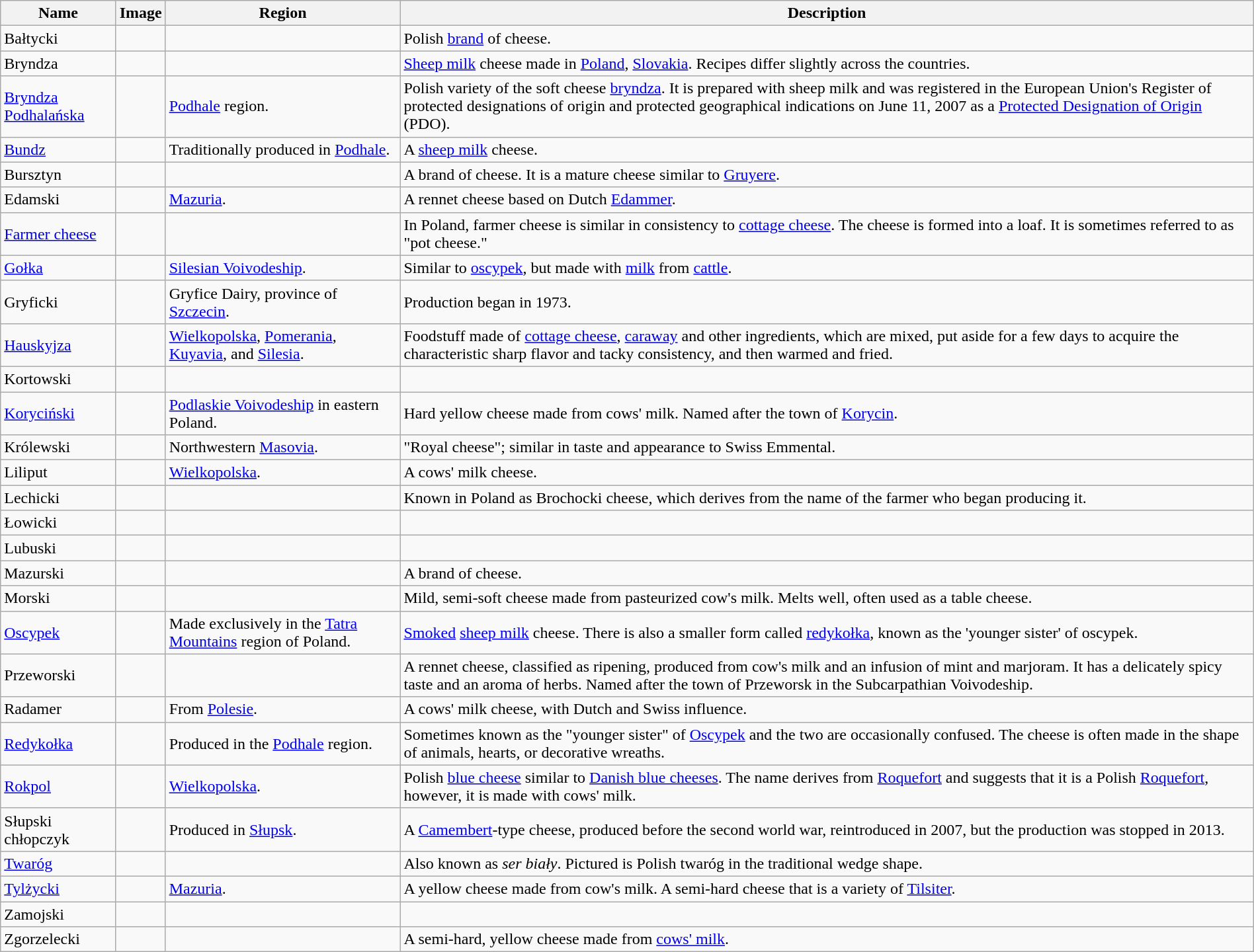<table class="wikitable sortable" style="width:100%;">
<tr>
<th>Name</th>
<th class="unsortable">Image</th>
<th>Region</th>
<th>Description</th>
</tr>
<tr>
<td>Bałtycki</td>
<td></td>
<td></td>
<td>Polish <a href='#'>brand</a> of cheese.</td>
</tr>
<tr>
<td>Bryndza</td>
<td></td>
<td></td>
<td><a href='#'>Sheep milk</a> cheese made in <a href='#'>Poland</a>, <a href='#'>Slovakia</a>. Recipes differ slightly across the countries.</td>
</tr>
<tr>
<td><a href='#'>Bryndza Podhalańska</a></td>
<td></td>
<td><a href='#'>Podhale</a> region.</td>
<td>Polish variety of the soft cheese <a href='#'>bryndza</a>. It is prepared with sheep milk and was registered in the European Union's Register of protected designations of origin and protected geographical indications on June 11, 2007 as a <a href='#'>Protected Designation of Origin</a> (PDO).</td>
</tr>
<tr>
<td><a href='#'>Bundz</a></td>
<td></td>
<td>Traditionally produced in <a href='#'>Podhale</a>.</td>
<td>A <a href='#'>sheep milk</a> cheese.</td>
</tr>
<tr>
<td>Bursztyn</td>
<td></td>
<td></td>
<td>A brand of cheese. It is a mature cheese similar to <a href='#'>Gruyere</a>.</td>
</tr>
<tr>
<td>Edamski</td>
<td></td>
<td><a href='#'>Mazuria</a>.</td>
<td>A rennet cheese based on Dutch <a href='#'>Edammer</a>.</td>
</tr>
<tr>
<td><a href='#'>Farmer cheese</a></td>
<td></td>
<td></td>
<td>In Poland, farmer cheese is similar in consistency to <a href='#'>cottage cheese</a>. The cheese is formed into a loaf. It is sometimes referred to as "pot cheese."</td>
</tr>
<tr>
<td><a href='#'>Gołka</a></td>
<td></td>
<td><a href='#'>Silesian Voivodeship</a>.</td>
<td>Similar to <a href='#'>oscypek</a>, but made with <a href='#'>milk</a> from <a href='#'>cattle</a>.</td>
</tr>
<tr>
<td>Gryficki</td>
<td></td>
<td>Gryfice Dairy, province of <a href='#'>Szczecin</a>.</td>
<td>Production began in 1973.</td>
</tr>
<tr>
<td><a href='#'>Hauskyjza</a></td>
<td></td>
<td><a href='#'>Wielkopolska</a>, <a href='#'>Pomerania</a>, <a href='#'>Kuyavia</a>, and <a href='#'>Silesia</a>.</td>
<td>Foodstuff made of <a href='#'>cottage cheese</a>, <a href='#'>caraway</a> and other ingredients, which are mixed, put aside for a few days to acquire the characteristic sharp flavor and tacky consistency, and then warmed and fried.</td>
</tr>
<tr>
<td>Kortowski </td>
<td></td>
<td></td>
<td></td>
</tr>
<tr>
<td><a href='#'>Koryciński</a></td>
<td></td>
<td><a href='#'>Podlaskie Voivodeship</a> in eastern Poland.</td>
<td>Hard yellow cheese made from cows' milk. Named after the town of <a href='#'>Korycin</a>.</td>
</tr>
<tr>
<td>Królewski</td>
<td></td>
<td>Northwestern <a href='#'>Masovia</a>.</td>
<td>"Royal cheese"; similar in taste and appearance to Swiss Emmental.</td>
</tr>
<tr>
<td>Liliput</td>
<td></td>
<td><a href='#'>Wielkopolska</a>.</td>
<td>A cows' milk cheese.</td>
</tr>
<tr>
<td>Lechicki</td>
<td></td>
<td></td>
<td>Known in Poland as Brochocki cheese, which derives from the name of the farmer who began producing it.</td>
</tr>
<tr>
<td>Łowicki </td>
<td></td>
<td></td>
<td></td>
</tr>
<tr>
<td>Lubuski</td>
<td></td>
<td></td>
<td></td>
</tr>
<tr>
<td>Mazurski</td>
<td></td>
<td></td>
<td>A brand of cheese.</td>
</tr>
<tr>
<td>Morski</td>
<td></td>
<td></td>
<td>Mild, semi-soft cheese made from pasteurized cow's milk. Melts well, often used as a table cheese.</td>
</tr>
<tr>
<td><a href='#'>Oscypek</a></td>
<td></td>
<td>Made exclusively in the <a href='#'>Tatra Mountains</a> region of Poland.</td>
<td><a href='#'>Smoked</a> <a href='#'>sheep milk</a> cheese. There is also a smaller form called <a href='#'>redykołka</a>, known as the 'younger sister' of oscypek.</td>
</tr>
<tr>
<td>Przeworski</td>
<td></td>
<td></td>
<td>A rennet cheese, classified as ripening, produced from cow's milk and an infusion of mint and marjoram. It has a delicately spicy taste and an aroma of herbs. Named after the town of Przeworsk in the Subcarpathian Voivodeship.</td>
</tr>
<tr>
<td>Radamer</td>
<td></td>
<td>From <a href='#'>Polesie</a>.</td>
<td>A cows' milk cheese, with Dutch and Swiss influence.</td>
</tr>
<tr>
<td><a href='#'>Redykołka</a></td>
<td></td>
<td>Produced in the <a href='#'>Podhale</a> region.</td>
<td>Sometimes known as the "younger sister" of <a href='#'>Oscypek</a> and the two are occasionally confused. The cheese is often made in the shape of animals, hearts, or decorative wreaths.</td>
</tr>
<tr>
<td><a href='#'>Rokpol</a></td>
<td></td>
<td><a href='#'>Wielkopolska</a>.</td>
<td>Polish <a href='#'>blue cheese</a> similar to <a href='#'>Danish blue cheeses</a>. The name derives from <a href='#'>Roquefort</a> and suggests that it is a Polish <a href='#'>Roquefort</a>, however, it is made with cows' milk.</td>
</tr>
<tr>
<td>Słupski chłopczyk</td>
<td></td>
<td>Produced in <a href='#'>Słupsk</a>.</td>
<td>A <a href='#'>Camembert</a>-type cheese, produced before the second world war, reintroduced in 2007, but the production was stopped in 2013.</td>
</tr>
<tr>
<td><a href='#'>Twaróg</a></td>
<td></td>
<td></td>
<td>Also known as <em>ser biały</em>. Pictured is Polish twaróg in the traditional wedge shape.</td>
</tr>
<tr>
<td><a href='#'>Tylżycki</a></td>
<td></td>
<td><a href='#'>Mazuria</a>.</td>
<td>A yellow cheese made from cow's milk. A semi-hard cheese that is a variety of <a href='#'>Tilsiter</a>.</td>
</tr>
<tr>
<td>Zamojski</td>
<td></td>
<td></td>
<td></td>
</tr>
<tr>
<td>Zgorzelecki</td>
<td></td>
<td></td>
<td>A semi-hard, yellow cheese made from <a href='#'>cows' milk</a>.</td>
</tr>
</table>
